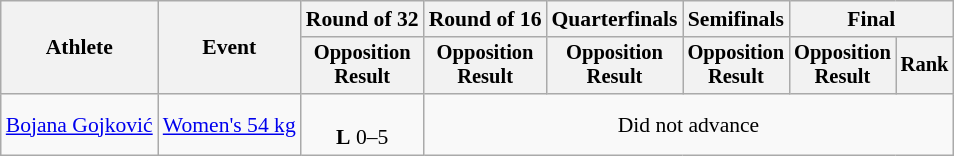<table class="wikitable" style="font-size:90%">
<tr>
<th rowspan="2">Athlete</th>
<th rowspan="2">Event</th>
<th>Round of 32</th>
<th>Round of 16</th>
<th>Quarterfinals</th>
<th>Semifinals</th>
<th colspan=2>Final</th>
</tr>
<tr style="font-size:95%">
<th>Opposition<br>Result</th>
<th>Opposition<br>Result</th>
<th>Opposition<br>Result</th>
<th>Opposition<br>Result</th>
<th>Opposition<br>Result</th>
<th>Rank</th>
</tr>
<tr align=center>
<td align=left><a href='#'>Bojana Gojković</a></td>
<td align=left><a href='#'>Women's 54 kg</a></td>
<td><br><strong>L</strong> 0–5</td>
<td colspan=5>Did not advance</td>
</tr>
</table>
